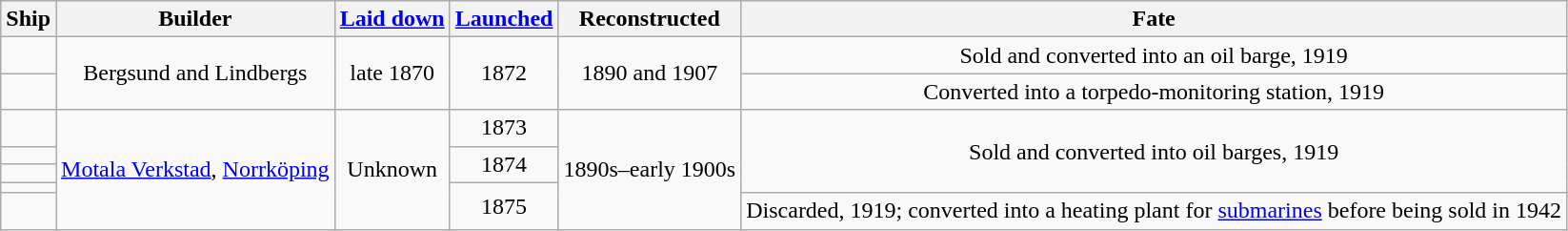<table class="wikitable" border="1">
<tr>
<th>Ship</th>
<th>Builder</th>
<th><a href='#'>Laid down</a></th>
<th><a href='#'>Launched</a></th>
<th>Reconstructed</th>
<th>Fate</th>
</tr>
<tr>
<td></td>
<td align=center rowspan=2>Bergsund and Lindbergs</td>
<td align=center rowspan=2>late 1870</td>
<td align=center rowspan=2>1872</td>
<td align=center rowspan=2>1890 and 1907</td>
<td align=center>Sold and converted into an oil barge, 1919</td>
</tr>
<tr>
<td></td>
<td align=center>Converted into a torpedo-monitoring station, 1919</td>
</tr>
<tr>
<td></td>
<td align=center rowspan=5><a href='#'>Motala Verkstad</a>, <a href='#'>Norrköping</a></td>
<td align=center rowspan=5>Unknown</td>
<td align=center>1873</td>
<td align=center rowspan=5>1890s–early 1900s</td>
<td align=center rowspan=4>Sold and converted into oil barges, 1919</td>
</tr>
<tr>
<td></td>
<td align=center rowspan=2>1874</td>
</tr>
<tr>
<td></td>
</tr>
<tr>
<td></td>
<td align=center rowspan=2>1875</td>
</tr>
<tr>
<td></td>
<td align=center>Discarded, 1919; converted into a heating plant for <a href='#'>submarines</a> before being sold in 1942</td>
</tr>
</table>
